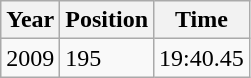<table class="wikitable">
<tr>
<th>Year</th>
<th>Position</th>
<th>Time</th>
</tr>
<tr>
<td>2009</td>
<td>195</td>
<td>19:40.45</td>
</tr>
</table>
